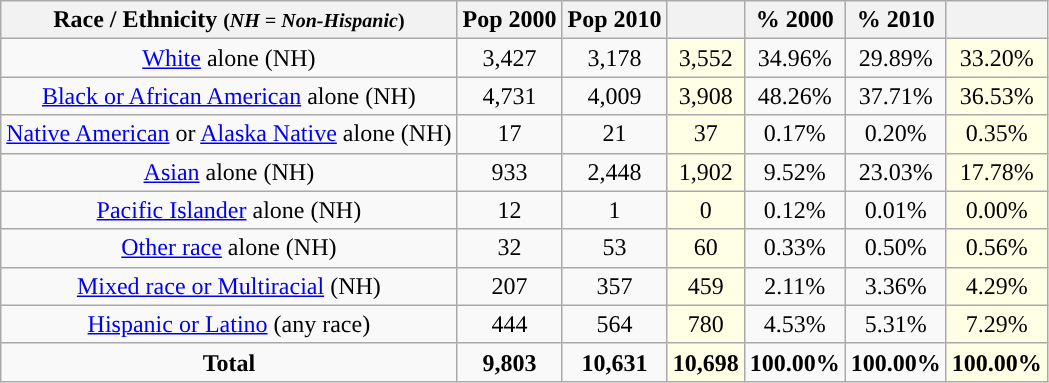<table class="wikitable" style="text-align:center;">
<tr>
<th>Race / Ethnicity <small>(<em>NH = Non-Hispanic</em>)</small></th>
<th>Pop 2000</th>
<th>Pop 2010</th>
<th></th>
<th>% 2000</th>
<th>% 2010</th>
<th></th>
</tr>
<tr>
<td><a href='#'>White</a> alone (NH)</td>
<td>3,427</td>
<td>3,178</td>
<td style='background: #ffffe6;'>3,552</td>
<td>34.96%</td>
<td>29.89%</td>
<td style='background: #ffffe6;'>33.20%</td>
</tr>
<tr>
<td><a href='#'>Black or African American</a> alone (NH)</td>
<td>4,731</td>
<td>4,009</td>
<td style='background: #ffffe6;'>3,908</td>
<td>48.26%</td>
<td>37.71%</td>
<td style='background: #ffffe6;'>36.53%</td>
</tr>
<tr>
<td><a href='#'>Native American</a> or <a href='#'>Alaska Native</a> alone (NH)</td>
<td>17</td>
<td>21</td>
<td style='background: #ffffe6;'>37</td>
<td>0.17%</td>
<td>0.20%</td>
<td style='background: #ffffe6;'>0.35%</td>
</tr>
<tr>
<td><a href='#'>Asian</a> alone (NH)</td>
<td>933</td>
<td>2,448</td>
<td style='background: #ffffe6;'>1,902</td>
<td>9.52%</td>
<td>23.03%</td>
<td style='background: #ffffe6;'>17.78%</td>
</tr>
<tr>
<td><a href='#'>Pacific Islander</a> alone (NH)</td>
<td>12</td>
<td>1</td>
<td style='background: #ffffe6;'>0</td>
<td>0.12%</td>
<td>0.01%</td>
<td style='background: #ffffe6;'>0.00%</td>
</tr>
<tr>
<td><a href='#'>Other race</a> alone (NH)</td>
<td>32</td>
<td>53</td>
<td style='background: #ffffe6;'>60</td>
<td>0.33%</td>
<td>0.50%</td>
<td style='background: #ffffe6;'>0.56%</td>
</tr>
<tr>
<td><a href='#'>Mixed race or Multiracial</a> (NH)</td>
<td>207</td>
<td>357</td>
<td style='background: #ffffe6;'>459</td>
<td>2.11%</td>
<td>3.36%</td>
<td style='background: #ffffe6;'>4.29%</td>
</tr>
<tr>
<td><a href='#'>Hispanic or Latino</a> (any race)</td>
<td>444</td>
<td>564</td>
<td style='background: #ffffe6;'>780</td>
<td>4.53%</td>
<td>5.31%</td>
<td style='background: #ffffe6;'>7.29%</td>
</tr>
<tr>
<td><strong>Total</strong></td>
<td><strong>9,803</strong></td>
<td><strong>10,631</strong></td>
<td style='background: #ffffe6;'><strong>10,698</strong></td>
<td><strong>100.00%</strong></td>
<td><strong>100.00%</strong></td>
<td style='background: #ffffe6;'><strong>100.00%</strong></td>
</tr>
</table>
